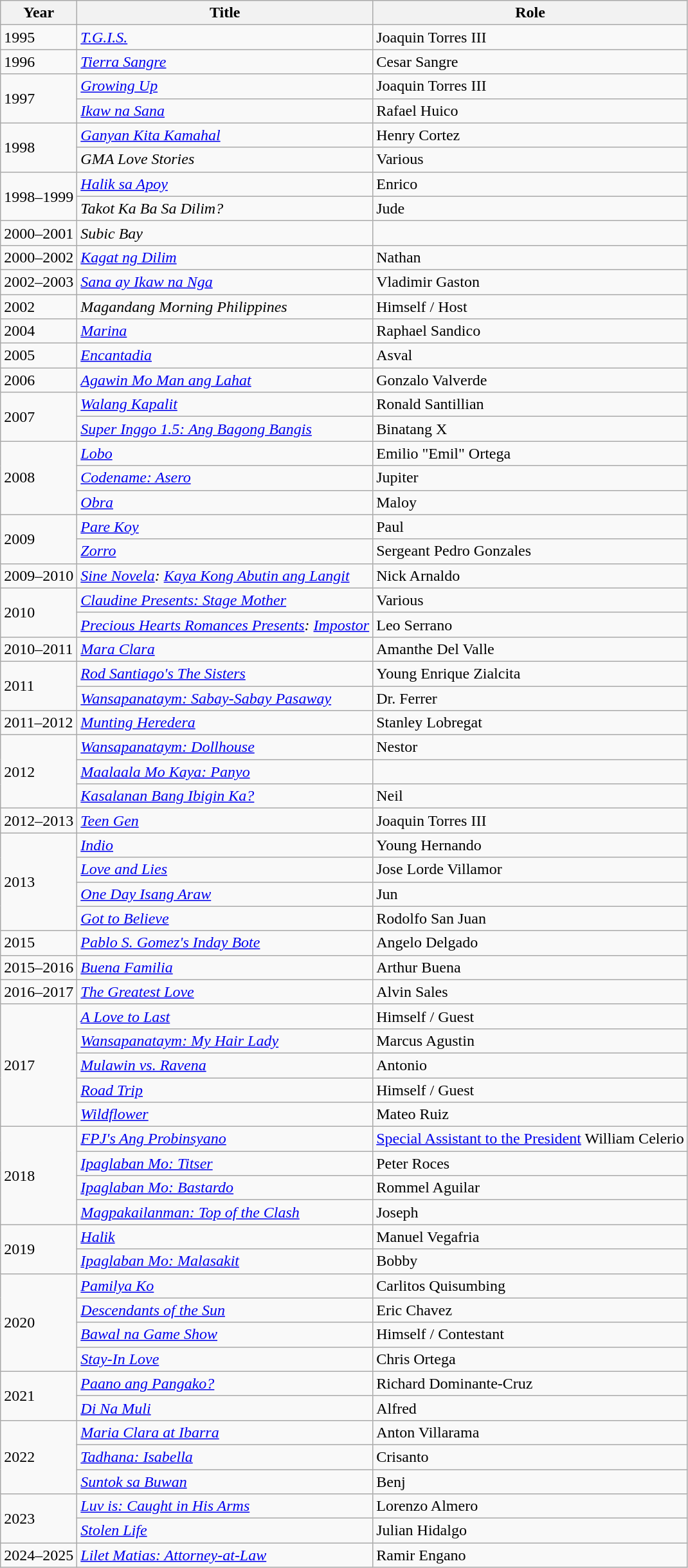<table class="wikitable sortable">
<tr>
<th>Year</th>
<th>Title</th>
<th>Role</th>
</tr>
<tr>
<td>1995</td>
<td><em><a href='#'>T.G.I.S.</a></em></td>
<td>Joaquin Torres III</td>
</tr>
<tr>
<td>1996</td>
<td><em><a href='#'>Tierra Sangre</a></em></td>
<td>Cesar Sangre</td>
</tr>
<tr>
<td rowspan=2>1997</td>
<td><em><a href='#'>Growing Up</a></em></td>
<td>Joaquin Torres III</td>
</tr>
<tr>
<td><em><a href='#'>Ikaw na Sana</a></em></td>
<td>Rafael Huico</td>
</tr>
<tr>
<td rowspan=2>1998</td>
<td><em><a href='#'>Ganyan Kita Kamahal</a></em></td>
<td>Henry Cortez</td>
</tr>
<tr>
<td><em>GMA Love Stories</em></td>
<td>Various</td>
</tr>
<tr>
<td rowspan=2>1998–1999</td>
<td><em><a href='#'>Halik sa Apoy</a></em></td>
<td>Enrico</td>
</tr>
<tr>
<td><em>Takot Ka Ba Sa Dilim?</em></td>
<td>Jude</td>
</tr>
<tr>
<td>2000–2001</td>
<td><em>Subic Bay</em></td>
<td></td>
</tr>
<tr>
<td>2000–2002</td>
<td><em><a href='#'>Kagat ng Dilim</a></em></td>
<td>Nathan</td>
</tr>
<tr>
<td>2002–2003</td>
<td><em><a href='#'>Sana ay Ikaw na Nga</a></em></td>
<td>Vladimir Gaston</td>
</tr>
<tr>
<td>2002</td>
<td><em>Magandang Morning Philippines</em></td>
<td>Himself / Host</td>
</tr>
<tr>
<td>2004</td>
<td><em><a href='#'>Marina</a></em></td>
<td>Raphael Sandico</td>
</tr>
<tr>
<td>2005</td>
<td><em><a href='#'>Encantadia</a></em></td>
<td>Asval</td>
</tr>
<tr>
<td>2006</td>
<td><em><a href='#'>Agawin Mo Man ang Lahat</a></em></td>
<td>Gonzalo Valverde</td>
</tr>
<tr>
<td rowspan="2">2007</td>
<td><em><a href='#'>Walang Kapalit</a></em></td>
<td>Ronald Santillian</td>
</tr>
<tr>
<td><em><a href='#'>Super Inggo 1.5: Ang Bagong Bangis</a></em></td>
<td>Binatang X</td>
</tr>
<tr>
<td rowspan="3">2008</td>
<td><em><a href='#'>Lobo</a></em></td>
<td>Emilio "Emil" Ortega</td>
</tr>
<tr>
<td><em><a href='#'>Codename: Asero</a></em></td>
<td>Jupiter</td>
</tr>
<tr>
<td><em><a href='#'>Obra</a></em></td>
<td>Maloy</td>
</tr>
<tr>
<td rowspan="2">2009</td>
<td><em><a href='#'>Pare Koy</a></em></td>
<td>Paul</td>
</tr>
<tr>
<td><em><a href='#'>Zorro</a></em></td>
<td>Sergeant Pedro Gonzales</td>
</tr>
<tr>
<td>2009–2010</td>
<td><em><a href='#'>Sine Novela</a>: <a href='#'>Kaya Kong Abutin ang Langit</a></em></td>
<td>Nick Arnaldo</td>
</tr>
<tr>
<td rowspan="2">2010</td>
<td><em><a href='#'>Claudine Presents: Stage Mother</a></em></td>
<td>Various</td>
</tr>
<tr>
<td><em><a href='#'>Precious Hearts Romances Presents</a>: <a href='#'>Impostor</a></em></td>
<td>Leo Serrano</td>
</tr>
<tr>
<td>2010–2011</td>
<td><em><a href='#'>Mara Clara</a></em></td>
<td>Amanthe Del Valle</td>
</tr>
<tr>
<td rowspan="2">2011</td>
<td><em><a href='#'>Rod Santiago's The Sisters</a></em></td>
<td>Young Enrique Zialcita</td>
</tr>
<tr>
<td><em><a href='#'>Wansapanataym: Sabay-Sabay Pasaway</a></em></td>
<td>Dr. Ferrer</td>
</tr>
<tr>
<td>2011–2012</td>
<td><em><a href='#'>Munting Heredera</a></em></td>
<td>Stanley Lobregat</td>
</tr>
<tr>
<td rowspan="3">2012</td>
<td><em><a href='#'>Wansapanataym: Dollhouse</a></em></td>
<td>Nestor</td>
</tr>
<tr>
<td><em><a href='#'>Maalaala Mo Kaya: Panyo</a></em></td>
<td></td>
</tr>
<tr>
<td><em><a href='#'>Kasalanan Bang Ibigin Ka?</a></em></td>
<td>Neil</td>
</tr>
<tr>
<td>2012–2013</td>
<td><em><a href='#'>Teen Gen</a></em></td>
<td>Joaquin Torres III</td>
</tr>
<tr>
<td rowspan="4">2013</td>
<td><em><a href='#'>Indio</a></em></td>
<td>Young Hernando</td>
</tr>
<tr>
<td><em><a href='#'>Love and Lies</a></em></td>
<td>Jose Lorde Villamor</td>
</tr>
<tr>
<td><em><a href='#'>One Day Isang Araw</a></em></td>
<td>Jun</td>
</tr>
<tr>
<td><em><a href='#'>Got to Believe</a></em></td>
<td>Rodolfo San Juan</td>
</tr>
<tr>
<td>2015</td>
<td><em><a href='#'>Pablo S. Gomez's Inday Bote</a></em></td>
<td>Angelo Delgado</td>
</tr>
<tr>
<td>2015–2016</td>
<td><em><a href='#'>Buena Familia</a></em></td>
<td>Arthur Buena</td>
</tr>
<tr>
<td>2016–2017</td>
<td><em><a href='#'>The Greatest Love</a></em></td>
<td>Alvin Sales</td>
</tr>
<tr>
<td rowspan="5">2017</td>
<td><em><a href='#'>A Love to Last</a></em></td>
<td>Himself / Guest</td>
</tr>
<tr>
<td><em><a href='#'>Wansapanataym: My Hair Lady</a></em></td>
<td>Marcus Agustin</td>
</tr>
<tr>
<td><em><a href='#'>Mulawin vs. Ravena</a></em></td>
<td>Antonio</td>
</tr>
<tr>
<td><em><a href='#'>Road Trip</a></em></td>
<td>Himself / Guest</td>
</tr>
<tr>
<td><em><a href='#'>Wildflower</a></em></td>
<td>Mateo Ruiz</td>
</tr>
<tr>
<td rowspan="4">2018</td>
<td><em><a href='#'>FPJ's Ang Probinsyano</a></em></td>
<td><a href='#'>Special Assistant to the President</a> William Celerio</td>
</tr>
<tr>
<td><em><a href='#'>Ipaglaban Mo: Titser</a></em></td>
<td>Peter Roces</td>
</tr>
<tr>
<td><em><a href='#'>Ipaglaban Mo: Bastardo</a></em></td>
<td>Rommel Aguilar</td>
</tr>
<tr>
<td><em><a href='#'>Magpakailanman: Top of the Clash</a></em></td>
<td>Joseph</td>
</tr>
<tr>
<td rowspan="2">2019</td>
<td><em><a href='#'>Halik</a></em></td>
<td>Manuel Vegafria</td>
</tr>
<tr>
<td><em><a href='#'>Ipaglaban Mo: Malasakit</a></em></td>
<td>Bobby</td>
</tr>
<tr>
<td rowspan="4">2020</td>
<td><em><a href='#'>Pamilya Ko</a></em></td>
<td>Carlitos Quisumbing</td>
</tr>
<tr>
<td><em><a href='#'>Descendants of the Sun</a></em></td>
<td>Eric Chavez</td>
</tr>
<tr>
<td><em><a href='#'>Bawal na Game Show</a></em></td>
<td>Himself / Contestant</td>
</tr>
<tr>
<td><em><a href='#'>Stay-In Love</a></em></td>
<td>Chris Ortega</td>
</tr>
<tr>
<td rowspan="2">2021</td>
<td><em><a href='#'>Paano ang Pangako?</a></em></td>
<td>Richard Dominante-Cruz</td>
</tr>
<tr>
<td><em><a href='#'>Di Na Muli</a></em></td>
<td>Alfred</td>
</tr>
<tr>
<td rowspan="3">2022</td>
<td><em><a href='#'>Maria Clara at Ibarra</a></em></td>
<td>Anton Villarama</td>
</tr>
<tr>
<td><em><a href='#'>Tadhana: Isabella</a></em></td>
<td>Crisanto</td>
</tr>
<tr>
<td><em><a href='#'>Suntok sa Buwan</a></em></td>
<td>Benj</td>
</tr>
<tr>
<td rowspan="2">2023</td>
<td><em><a href='#'>Luv is: Caught in His Arms</a></em></td>
<td>Lorenzo Almero</td>
</tr>
<tr>
<td><em><a href='#'>Stolen Life</a></em></td>
<td>Julian Hidalgo</td>
</tr>
<tr>
<td>2024–2025</td>
<td><em><a href='#'>Lilet Matias: Attorney-at-Law</a></em></td>
<td>Ramir Engano</td>
</tr>
</table>
